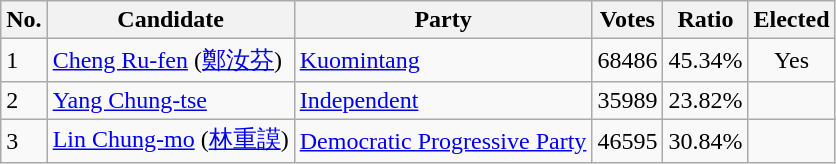<table class=wikitable>
<tr>
<th>No.</th>
<th>Candidate</th>
<th>Party</th>
<th>Votes</th>
<th>Ratio</th>
<th>Elected</th>
</tr>
<tr>
<td>1</td>
<td><a href='#'>Cheng Ru-fen</a>  (<a href='#'>鄭汝芬</a>)</td>
<td><a href='#'>Kuomintang</a></td>
<td>68486</td>
<td>45.34%</td>
<td style="text-align:center;">Yes</td>
</tr>
<tr>
<td>2</td>
<td><a href='#'>Yang Chung-tse</a></td>
<td><a href='#'>Independent</a></td>
<td>35989</td>
<td>23.82%</td>
<td></td>
</tr>
<tr>
<td>3</td>
<td><a href='#'>Lin Chung-mo</a>  (<a href='#'>林重謨</a>)</td>
<td><a href='#'>Democratic Progressive Party</a></td>
<td>46595</td>
<td>30.84%</td>
<td></td>
</tr>
</table>
